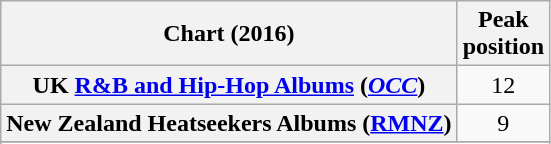<table class="wikitable sortable plainrowheaders" style="text-align:center">
<tr>
<th scope="col">Chart (2016)</th>
<th scope="col">Peak<br> position</th>
</tr>
<tr>
<th scope="row">UK <a href='#'>R&B and Hip-Hop Albums</a> (<em><a href='#'>OCC</a></em>)</th>
<td>12</td>
</tr>
<tr>
<th scope="row">New Zealand Heatseekers Albums (<a href='#'>RMNZ</a>)</th>
<td>9</td>
</tr>
<tr>
</tr>
<tr>
</tr>
</table>
